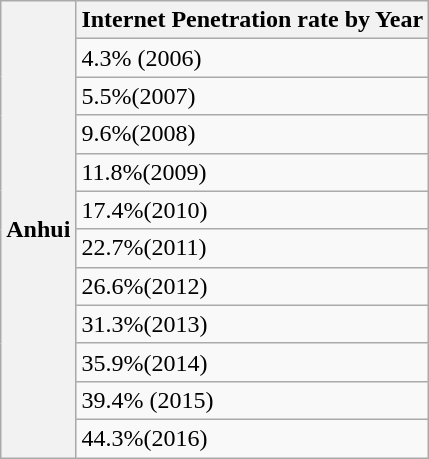<table class="wikitable">
<tr>
<th rowspan="12">Anhui</th>
<th>Internet Penetration rate by Year</th>
</tr>
<tr>
<td>4.3% (2006)</td>
</tr>
<tr>
<td>5.5%(2007)</td>
</tr>
<tr>
<td>9.6%(2008)</td>
</tr>
<tr>
<td>11.8%(2009)</td>
</tr>
<tr>
<td>17.4%(2010)</td>
</tr>
<tr>
<td>22.7%(2011)</td>
</tr>
<tr>
<td>26.6%(2012)</td>
</tr>
<tr>
<td>31.3%(2013)</td>
</tr>
<tr>
<td>35.9%(2014)</td>
</tr>
<tr>
<td>39.4% (2015)</td>
</tr>
<tr>
<td>44.3%(2016)</td>
</tr>
</table>
